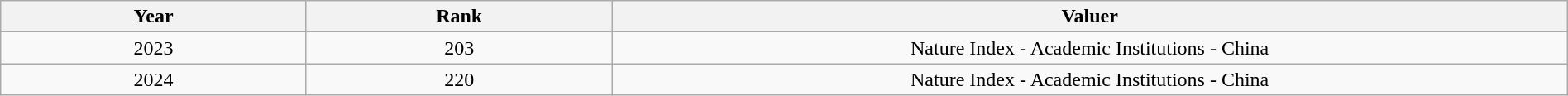<table class="wikitable sortable" width="100%">
<tr>
<th width="8%">Year</th>
<th width="8%">Rank</th>
<th width="25%">Valuer</th>
</tr>
<tr>
<td align="center">2023</td>
<td align="center">203</td>
<td align="center">Nature Index - Academic Institutions - China</td>
</tr>
<tr>
<td align="center">2024</td>
<td align="center">220</td>
<td align="center">Nature Index - Academic Institutions - China</td>
</tr>
</table>
